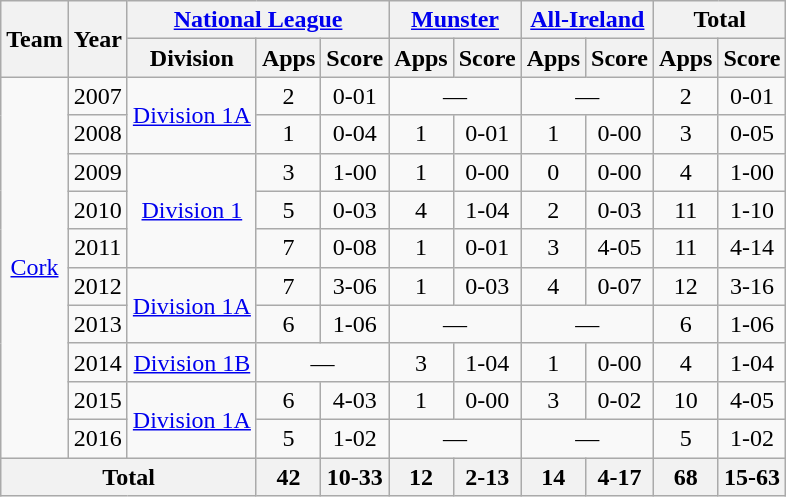<table class="wikitable" style="text-align:center">
<tr>
<th rowspan="2">Team</th>
<th rowspan="2">Year</th>
<th colspan="3"><a href='#'>National League</a></th>
<th colspan="2"><a href='#'>Munster</a></th>
<th colspan="2"><a href='#'>All-Ireland</a></th>
<th colspan="2">Total</th>
</tr>
<tr>
<th>Division</th>
<th>Apps</th>
<th>Score</th>
<th>Apps</th>
<th>Score</th>
<th>Apps</th>
<th>Score</th>
<th>Apps</th>
<th>Score</th>
</tr>
<tr>
<td rowspan="10"><a href='#'>Cork</a></td>
<td>2007</td>
<td rowspan="2"><a href='#'>Division 1A</a></td>
<td>2</td>
<td>0-01</td>
<td colspan=2>—</td>
<td colspan=2>—</td>
<td>2</td>
<td>0-01</td>
</tr>
<tr>
<td>2008</td>
<td>1</td>
<td>0-04</td>
<td>1</td>
<td>0-01</td>
<td>1</td>
<td>0-00</td>
<td>3</td>
<td>0-05</td>
</tr>
<tr>
<td>2009</td>
<td rowspan="3"><a href='#'>Division 1</a></td>
<td>3</td>
<td>1-00</td>
<td>1</td>
<td>0-00</td>
<td>0</td>
<td>0-00</td>
<td>4</td>
<td>1-00</td>
</tr>
<tr>
<td>2010</td>
<td>5</td>
<td>0-03</td>
<td>4</td>
<td>1-04</td>
<td>2</td>
<td>0-03</td>
<td>11</td>
<td>1-10</td>
</tr>
<tr>
<td>2011</td>
<td>7</td>
<td>0-08</td>
<td>1</td>
<td>0-01</td>
<td>3</td>
<td>4-05</td>
<td>11</td>
<td>4-14</td>
</tr>
<tr>
<td>2012</td>
<td rowspan="2"><a href='#'>Division 1A</a></td>
<td>7</td>
<td>3-06</td>
<td>1</td>
<td>0-03</td>
<td>4</td>
<td>0-07</td>
<td>12</td>
<td>3-16</td>
</tr>
<tr>
<td>2013</td>
<td>6</td>
<td>1-06</td>
<td colspan=2>—</td>
<td colspan=2>—</td>
<td>6</td>
<td>1-06</td>
</tr>
<tr>
<td>2014</td>
<td rowspan="1"><a href='#'>Division 1B</a></td>
<td colspan=2>—</td>
<td>3</td>
<td>1-04</td>
<td>1</td>
<td>0-00</td>
<td>4</td>
<td>1-04</td>
</tr>
<tr>
<td>2015</td>
<td rowspan="2"><a href='#'>Division 1A</a></td>
<td>6</td>
<td>4-03</td>
<td>1</td>
<td>0-00</td>
<td>3</td>
<td>0-02</td>
<td>10</td>
<td>4-05</td>
</tr>
<tr>
<td>2016</td>
<td>5</td>
<td>1-02</td>
<td colspan=2>—</td>
<td colspan=2>—</td>
<td>5</td>
<td>1-02</td>
</tr>
<tr>
<th colspan="3">Total</th>
<th>42</th>
<th>10-33</th>
<th>12</th>
<th>2-13</th>
<th>14</th>
<th>4-17</th>
<th>68</th>
<th>15-63</th>
</tr>
</table>
